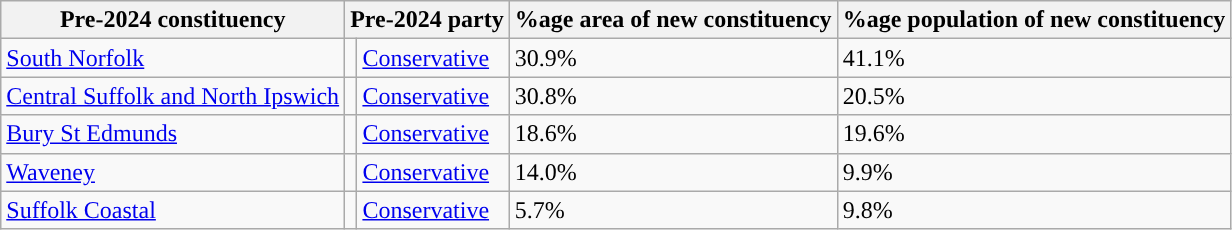<table class="wikitable">
<tr>
<th>Pre-2024 constituency</th>
<th colspan="2">Pre-2024 party</th>
<th>%age area of new constituency</th>
<th>%age population of new constituency</th>
</tr>
<tr>
<td><a href='#'>South Norfolk</a></td>
<td style="color:inherit;background-color: "></td>
<td><a href='#'>Conservative</a></td>
<td>30.9%</td>
<td>41.1%</td>
</tr>
<tr>
<td><a href='#'>Central Suffolk and North Ipswich</a></td>
<td style="color:inherit;background-color: "></td>
<td><a href='#'>Conservative</a></td>
<td>30.8%</td>
<td>20.5%</td>
</tr>
<tr>
<td><a href='#'>Bury St Edmunds</a></td>
<td style="color:inherit;background-color: "></td>
<td><a href='#'>Conservative</a></td>
<td>18.6%</td>
<td>19.6%</td>
</tr>
<tr>
<td><a href='#'>Waveney</a></td>
<td style="color:inherit;background-color: "></td>
<td><a href='#'>Conservative</a></td>
<td>14.0%</td>
<td>9.9%</td>
</tr>
<tr>
<td><a href='#'>Suffolk Coastal</a></td>
<td style="color:inherit;background-color: "></td>
<td><a href='#'>Conservative</a></td>
<td>5.7%</td>
<td>9.8%</td>
</tr>
</table>
